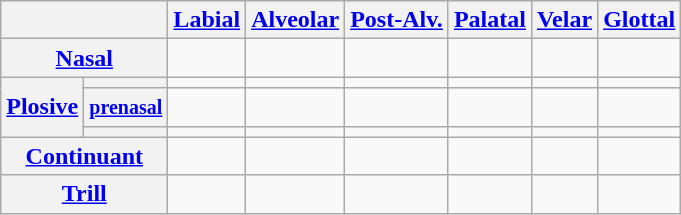<table class="wikitable" style="text-align:center">
<tr>
<th colspan="2"></th>
<th><a href='#'>Labial</a></th>
<th><a href='#'>Alveolar</a></th>
<th><a href='#'>Post-Alv.</a></th>
<th><a href='#'>Palatal</a></th>
<th><a href='#'>Velar</a></th>
<th><a href='#'>Glottal</a></th>
</tr>
<tr>
<th colspan="2"><a href='#'>Nasal</a></th>
<td></td>
<td></td>
<td></td>
<td></td>
<td></td>
<td></td>
</tr>
<tr>
<th rowspan="3"><a href='#'>Plosive</a></th>
<th></th>
<td></td>
<td></td>
<td></td>
<td></td>
<td></td>
<td></td>
</tr>
<tr>
<th><small><a href='#'>prenasal</a></small></th>
<td></td>
<td></td>
<td></td>
<td></td>
<td></td>
<td></td>
</tr>
<tr>
<th></th>
<td></td>
<td></td>
<td></td>
<td></td>
<td></td>
<td></td>
</tr>
<tr>
<th colspan="2"><a href='#'>Continuant</a></th>
<td></td>
<td></td>
<td></td>
<td></td>
<td></td>
<td></td>
</tr>
<tr>
<th colspan="2"><a href='#'>Trill</a></th>
<td></td>
<td></td>
<td></td>
<td></td>
<td></td>
<td></td>
</tr>
</table>
